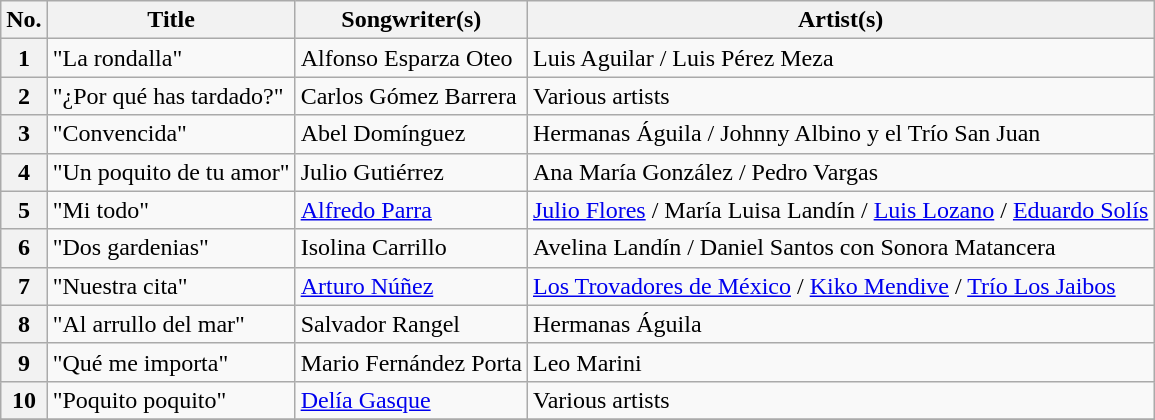<table class="wikitable sortable" style="text-align: left">
<tr>
<th scope="col">No.</th>
<th scope="col">Title</th>
<th scope="col">Songwriter(s)</th>
<th scope="col">Artist(s)</th>
</tr>
<tr>
<th scope="row">1</th>
<td>"La rondalla"</td>
<td>Alfonso Esparza Oteo</td>
<td>Luis Aguilar / Luis Pérez Meza</td>
</tr>
<tr>
<th scope="row">2</th>
<td>"¿Por qué has tardado?"</td>
<td>Carlos Gómez Barrera</td>
<td>Various artists</td>
</tr>
<tr>
<th scope="row">3</th>
<td>"Convencida"</td>
<td>Abel Domínguez</td>
<td>Hermanas Águila / Johnny Albino y el Trío San Juan</td>
</tr>
<tr>
<th scope="row">4</th>
<td>"Un poquito de tu amor"</td>
<td>Julio Gutiérrez</td>
<td>Ana María González / Pedro Vargas</td>
</tr>
<tr>
<th scope="row">5</th>
<td>"Mi todo"</td>
<td><a href='#'>Alfredo Parra</a></td>
<td><a href='#'>Julio Flores</a> / María Luisa Landín / <a href='#'>Luis Lozano</a> / <a href='#'>Eduardo Solís</a></td>
</tr>
<tr>
<th scope="row">6</th>
<td>"Dos gardenias"</td>
<td>Isolina Carrillo</td>
<td>Avelina Landín / Daniel Santos con Sonora Matancera</td>
</tr>
<tr>
<th scope="row">7</th>
<td>"Nuestra cita"</td>
<td><a href='#'>Arturo Núñez</a></td>
<td><a href='#'>Los Trovadores de México</a> / <a href='#'>Kiko Mendive</a> / <a href='#'>Trío Los Jaibos</a></td>
</tr>
<tr>
<th scope="row">8</th>
<td>"Al arrullo del mar"</td>
<td>Salvador Rangel</td>
<td>Hermanas Águila</td>
</tr>
<tr>
<th scope="row">9</th>
<td>"Qué me importa"</td>
<td>Mario Fernández Porta</td>
<td>Leo Marini</td>
</tr>
<tr>
<th scope="row">10</th>
<td>"Poquito poquito"</td>
<td><a href='#'>Delía Gasque</a></td>
<td>Various artists</td>
</tr>
<tr>
</tr>
</table>
